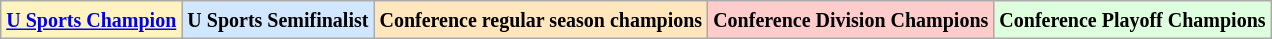<table class="wikitable">
<tr>
<td bgcolor="#FFF3BF"><small><strong><a href='#'>U Sports Champion</a> </strong></small></td>
<td bgcolor="#D0E7FF"><small><strong>U Sports Semifinalist</strong></small></td>
<td bgcolor="#FFE6BD"><small><strong>Conference regular season champions</strong></small></td>
<td bgcolor="#FFCCCC"><small><strong>Conference Division Champions</strong></small></td>
<td bgcolor="#ddffdd"><small><strong>Conference Playoff Champions</strong></small></td>
</tr>
</table>
